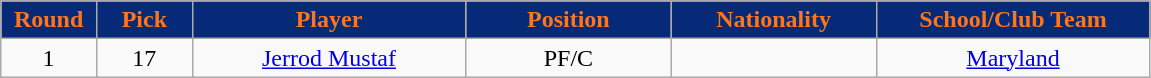<table class="wikitable sortable sortable">
<tr>
<th style="background:#062A78;color:#FF7518;" width="7%">Round</th>
<th style="background:#062A78;color:#FF7518;" width="7%">Pick</th>
<th style="background:#062A78;color:#FF7518;" width="20%">Player</th>
<th style="background:#062A78;color:#FF7518;" width="15%">Position</th>
<th style="background:#062A78;color:#FF7518;" width="15%">Nationality</th>
<th style="background:#062A78;color:#FF7518;" width="20%">School/Club Team</th>
</tr>
<tr style="text-align: center">
<td>1</td>
<td>17</td>
<td><a href='#'>Jerrod Mustaf</a></td>
<td>PF/C</td>
<td></td>
<td><a href='#'>Maryland</a></td>
</tr>
</table>
